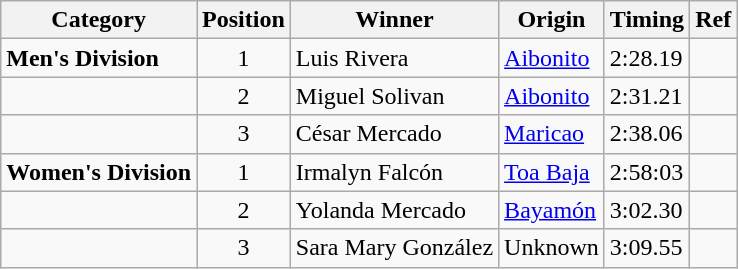<table class="wikitable">
<tr>
<th>Category</th>
<th>Position</th>
<th>Winner</th>
<th>Origin</th>
<th>Timing</th>
<th>Ref</th>
</tr>
<tr>
<td><strong>Men's Division</strong></td>
<td style="text-align:center;">1</td>
<td>Luis Rivera</td>
<td><a href='#'>Aibonito</a></td>
<td>2:28.19</td>
<td></td>
</tr>
<tr>
<td></td>
<td style="text-align:center;">2</td>
<td>Miguel Solivan</td>
<td><a href='#'>Aibonito</a></td>
<td>2:31.21</td>
<td></td>
</tr>
<tr>
<td></td>
<td style="text-align:center;">3</td>
<td>César Mercado</td>
<td><a href='#'>Maricao</a></td>
<td>2:38.06</td>
<td></td>
</tr>
<tr>
<td><strong>Women's Division</strong></td>
<td style="text-align:center;">1</td>
<td>Irmalyn Falcón</td>
<td><a href='#'>Toa Baja</a></td>
<td>2:58:03</td>
<td></td>
</tr>
<tr>
<td></td>
<td style="text-align:center;">2</td>
<td>Yolanda Mercado</td>
<td><a href='#'>Bayamón</a></td>
<td>3:02.30</td>
<td></td>
</tr>
<tr>
<td></td>
<td style="text-align:center;">3</td>
<td>Sara Mary González</td>
<td>Unknown</td>
<td>3:09.55</td>
<td></td>
</tr>
</table>
